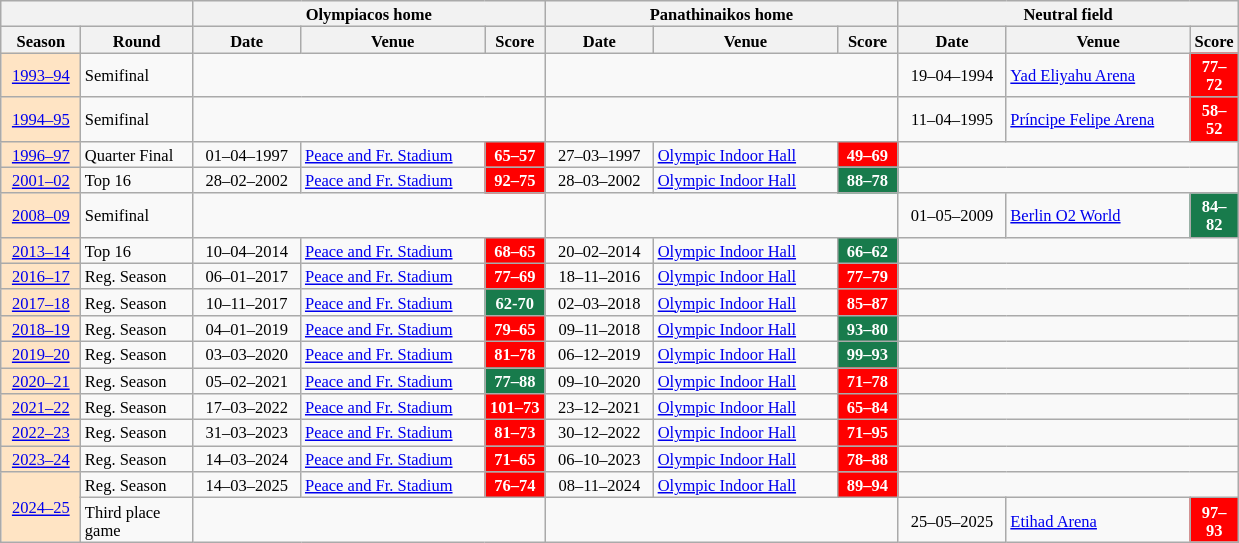<table class="wikitable" style="text-align: center; font-size: 11px">
<tr bgcolor=#f5f5f5>
<th colspan=2></th>
<th colspan=3>Olympiacos home</th>
<th colspan=3>Panathinaikos home</th>
<th colspan=3>Neutral field</th>
</tr>
<tr>
<th width="48">Season</th>
<th width="69">Round</th>
<th width="67">Date</th>
<th width="117">Venue</th>
<th width="35">Score</th>
<th width="67">Date</th>
<th width="117">Venue</th>
<th width="35">Score</th>
<th width="67">Date</th>
<th width="117">Venue</th>
<th width="27">Score</th>
</tr>
<tr>
<td bgcolor=#ffe4c4><a href='#'>1993–94</a></td>
<td align="left">Semifinal</td>
<td colspan="3"></td>
<td colspan="3"></td>
<td>19–04–1994</td>
<td align="left"><a href='#'>Yad Eliyahu Arena</a></td>
<td style="color:#ffffff;background:#ff0000"><strong>77–72</strong></td>
</tr>
<tr>
<td bgcolor=#ffe4c4><a href='#'>1994–95</a></td>
<td align="left">Semifinal</td>
<td colspan="3"></td>
<td colspan="3"></td>
<td>11–04–1995</td>
<td align="left"><a href='#'>Príncipe Felipe Arena</a></td>
<td style="color:#ffffff;background:#ff0000"><strong>58–52</strong></td>
</tr>
<tr>
<td bgcolor=#ffe4c4><a href='#'>1996–97</a></td>
<td align="left">Quarter Final</td>
<td>01–04–1997</td>
<td align="left"><a href='#'>Peace and Fr. Stadium</a></td>
<td style="color:#ffffff;background:#ff0000"><strong>65–57</strong></td>
<td>27–03–1997</td>
<td align="left"><a href='#'>Olympic Indoor Hall</a></td>
<td style="color:#ffffff;background:#ff0000"><strong>49–69</strong></td>
<td colspan="3"></td>
</tr>
<tr>
<td bgcolor=#ffe4c4><a href='#'>2001–02</a></td>
<td align="left">Top 16</td>
<td>28–02–2002</td>
<td align="left"><a href='#'>Peace and Fr. Stadium</a></td>
<td style="color:#ffffff;background:#ff0000"><strong>92–75</strong></td>
<td>28–03–2002</td>
<td align="left"><a href='#'>Olympic Indoor Hall</a></td>
<td style="color:#ffffff;background:#187B4C"><strong>88–78</strong></td>
<td colspan="3"></td>
</tr>
<tr>
<td bgcolor=#ffe4c4><a href='#'>2008–09</a></td>
<td align="left">Semifinal</td>
<td colspan="3"></td>
<td colspan="3"></td>
<td>01–05–2009</td>
<td align="left"><a href='#'>Berlin O2 World</a></td>
<td style="color:#ffffff;background:#187B4C"><strong>84–82</strong></td>
</tr>
<tr>
<td bgcolor=#ffe4c4><a href='#'>2013–14</a></td>
<td align="left">Top 16</td>
<td>10–04–2014</td>
<td align="left"><a href='#'>Peace and Fr. Stadium</a></td>
<td style="color:#ffffff;background:#ff0000"><strong>68–65</strong></td>
<td>20–02–2014</td>
<td align="left"><a href='#'>Olympic Indoor Hall</a></td>
<td style="color:#ffffff;background:#187B4C"><strong>66–62</strong></td>
<td colspan="3"></td>
</tr>
<tr>
<td bgcolor=#ffe4c4><a href='#'>2016–17</a></td>
<td align="left">Reg. Season</td>
<td>06–01–2017</td>
<td align="left"><a href='#'>Peace and Fr. Stadium</a></td>
<td style="color:#ffffff;background:#ff0000"><strong>77–69</strong></td>
<td>18–11–2016</td>
<td align="left"><a href='#'>Olympic Indoor Hall</a></td>
<td style="color:#ffffff;background:#ff0000"><strong>77–79</strong></td>
<td colspan="3"></td>
</tr>
<tr>
<td bgcolor=#ffe4c4><a href='#'>2017–18</a></td>
<td align="left">Reg. Season</td>
<td>10–11–2017</td>
<td align="left"><a href='#'>Peace and Fr. Stadium</a></td>
<td style="color:#ffffff;background:#187B4C"><strong>62-70</strong></td>
<td>02–03–2018</td>
<td align="left"><a href='#'>Olympic Indoor Hall</a></td>
<td style="color:#ffffff;background:#ff0000"><strong>85–87</strong></td>
<td colspan="3"></td>
</tr>
<tr>
<td bgcolor=#ffe4c4><a href='#'>2018–19</a></td>
<td align="left">Reg. Season</td>
<td>04–01–2019</td>
<td align="left"><a href='#'>Peace and Fr. Stadium</a></td>
<td style="color:#ffffff;background:#ff0000"><strong>79–65</strong></td>
<td>09–11–2018</td>
<td align="left"><a href='#'>Olympic Indoor Hall</a></td>
<td style="color:#ffffff;background:#187B4C"><strong>93–80</strong></td>
<td colspan="3"></td>
</tr>
<tr>
<td bgcolor=#ffe4c4><a href='#'>2019–20</a></td>
<td align="left">Reg. Season</td>
<td>03–03–2020</td>
<td align="left"><a href='#'>Peace and Fr. Stadium</a></td>
<td style="color:#ffffff;background:#ff0000"><strong>81–78</strong></td>
<td>06–12–2019</td>
<td align="left"><a href='#'>Olympic Indoor Hall</a></td>
<td style="color:#ffffff;background:#187B4C"><strong>99–93</strong></td>
<td colspan="3"></td>
</tr>
<tr>
<td bgcolor=#ffe4c4><a href='#'>2020–21</a></td>
<td align="left">Reg. Season</td>
<td>05–02–2021</td>
<td align="left"><a href='#'>Peace and Fr. Stadium</a></td>
<td style="color:white; background:#187B4C;"><strong>77–88</strong></td>
<td>09–10–2020</td>
<td align="left"><a href='#'>Olympic Indoor Hall</a></td>
<td style="color:white; background:#f00;"><strong>71–78</strong></td>
<td colspan="3"></td>
</tr>
<tr>
<td bgcolor=#ffe4c4><a href='#'>2021–22</a></td>
<td align="left">Reg. Season</td>
<td>17–03–2022</td>
<td align="left"><a href='#'>Peace and Fr. Stadium</a></td>
<td style="color:#ffffff;background:#ff0000"><strong>101–73</strong></td>
<td>23–12–2021</td>
<td align="left"><a href='#'>Olympic Indoor Hall</a></td>
<td style="color:white; background:#f00;"><strong>65–84</strong></td>
<td colspan="3"></td>
</tr>
<tr>
<td bgcolor=#ffe4c4><a href='#'>2022–23</a></td>
<td align="left">Reg. Season</td>
<td>31–03–2023</td>
<td align="left"><a href='#'>Peace and Fr. Stadium</a></td>
<td style="color:#ffffff;background:#f00;"><strong>81–73</strong></td>
<td>30–12–2022</td>
<td align="left"><a href='#'>Olympic Indoor Hall</a></td>
<td style="color:white; background:#f00;"><strong>71–95</strong></td>
<td colspan="3"></td>
</tr>
<tr>
<td bgcolor=#ffe4c4><a href='#'>2023–24</a></td>
<td align="left">Reg. Season</td>
<td>14–03–2024</td>
<td align="left"><a href='#'>Peace and Fr. Stadium</a></td>
<td style="color:#ffffff;background:#ff0000"><strong>71–65</strong></td>
<td>06–10–2023</td>
<td align="left"><a href='#'>Olympic Indoor Hall</a></td>
<td style="color:white; background:#f00;"><strong>78–88</strong></td>
<td colspan="3"></td>
</tr>
<tr>
<td bgcolor=#ffe4c4 rowspan="2"><a href='#'>2024–25</a></td>
<td align="left">Reg. Season</td>
<td>14–03–2025</td>
<td align="left"><a href='#'>Peace and Fr. Stadium</a></td>
<td style="color:#ffffff;background:#ff0000"><strong>76–74</strong></td>
<td>08–11–2024</td>
<td align="left"><a href='#'>Olympic Indoor Hall</a></td>
<td style="color:white; background:#f00;"><strong>89–94</strong></td>
<td colspan="3"></td>
</tr>
<tr>
<td align="left">Third place game</td>
<td colspan="3"></td>
<td colspan="3"></td>
<td>25–05–2025</td>
<td align="left"><a href='#'>Etihad Arena</a></td>
<td style="color:white; background:#f00;"><strong>97–93</strong></td>
</tr>
</table>
